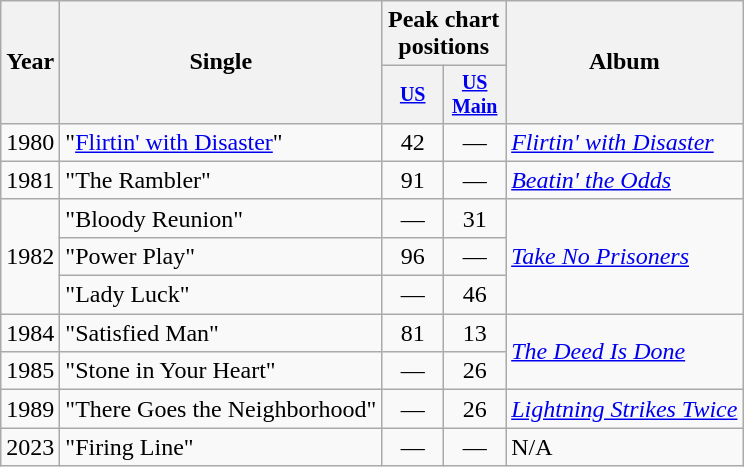<table class="wikitable" style="text-align:center;">
<tr>
<th rowspan="2">Year</th>
<th rowspan="2">Single</th>
<th colspan="2">Peak chart positions</th>
<th rowspan="2">Album</th>
</tr>
<tr style="font-size:smaller;">
<th width="35"><a href='#'>US</a><br></th>
<th width="35"><a href='#'>US Main</a><br></th>
</tr>
<tr>
<td rowspan="1">1980</td>
<td align="left">"<a href='#'>Flirtin' with Disaster</a>"</td>
<td>42</td>
<td>—</td>
<td align="left" rowspan="1"><em><a href='#'>Flirtin' with Disaster</a></em></td>
</tr>
<tr>
<td rowspan="1">1981</td>
<td align="left">"The Rambler"</td>
<td>91</td>
<td>—</td>
<td align="left" rowspan="1"><em><a href='#'>Beatin' the Odds</a></em></td>
</tr>
<tr>
<td rowspan="3">1982</td>
<td align="left">"Bloody Reunion"</td>
<td>—</td>
<td>31</td>
<td align="left" rowspan="3"><em><a href='#'>Take No Prisoners</a></em></td>
</tr>
<tr>
<td align="left">"Power Play"</td>
<td>96</td>
<td>—</td>
</tr>
<tr>
<td align="left">"Lady Luck"</td>
<td>—</td>
<td>46</td>
</tr>
<tr>
<td rowspan="1">1984</td>
<td align="left">"Satisfied Man"</td>
<td>81</td>
<td>13</td>
<td align="left" rowspan="2"><em><a href='#'>The Deed Is Done</a></em></td>
</tr>
<tr>
<td rowspan="1">1985</td>
<td align="left">"Stone in Your Heart"</td>
<td>—</td>
<td>26</td>
</tr>
<tr>
<td rowspan="1">1989</td>
<td align="left">"There Goes the Neighborhood"</td>
<td>—</td>
<td>26</td>
<td align="left" rowspan="1"><em><a href='#'>Lightning Strikes Twice</a></em></td>
</tr>
<tr>
<td rowspan="1">2023</td>
<td align="left">"Firing Line"</td>
<td>—</td>
<td>—</td>
<td align="left" rowspan="1">N/A</td>
</tr>
</table>
